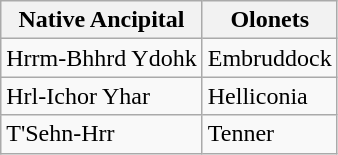<table class="wikitable">
<tr>
<th>Native Ancipital</th>
<th>Olonets</th>
</tr>
<tr>
<td>Hrrm-Bhhrd Ydohk</td>
<td>Embruddock</td>
</tr>
<tr>
<td>Hrl-Ichor Yhar</td>
<td>Helliconia</td>
</tr>
<tr>
<td>T'Sehn-Hrr</td>
<td>Tenner</td>
</tr>
</table>
